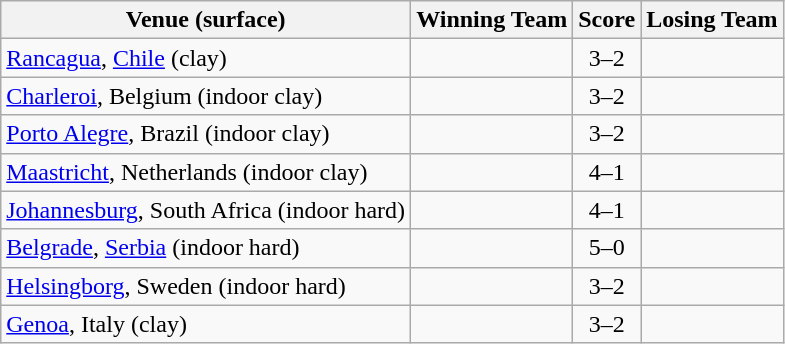<table class="wikitable">
<tr>
<th scope="col">Venue (surface)</th>
<th scope="col">Winning Team</th>
<th scope="col">Score</th>
<th scope="col">Losing Team</th>
</tr>
<tr>
<td><a href='#'>Rancagua</a>, <a href='#'>Chile</a> (clay)</td>
<td><strong></strong></td>
<td style="text-align: center;">3–2</td>
<td> </td>
</tr>
<tr>
<td><a href='#'>Charleroi</a>, Belgium (indoor clay)</td>
<td><strong></strong> </td>
<td style="text-align: center;">3–2</td>
<td></td>
</tr>
<tr>
<td><a href='#'>Porto Alegre</a>, Brazil (indoor clay)</td>
<td><strong></strong></td>
<td style="text-align: center;">3–2</td>
<td> </td>
</tr>
<tr>
<td><a href='#'>Maastricht</a>, Netherlands (indoor clay)</td>
<td><strong></strong> </td>
<td style="text-align: center;">4–1</td>
<td></td>
</tr>
<tr>
<td><a href='#'>Johannesburg</a>, South Africa (indoor hard)</td>
<td><strong></strong> </td>
<td style="text-align: center;">4–1</td>
<td></td>
</tr>
<tr>
<td><a href='#'>Belgrade</a>, <a href='#'>Serbia</a> (indoor hard)</td>
<td><strong></strong> </td>
<td style="text-align: center;">5–0</td>
<td></td>
</tr>
<tr>
<td><a href='#'>Helsingborg</a>, Sweden (indoor hard)</td>
<td><strong></strong> </td>
<td style="text-align: center;">3–2</td>
<td></td>
</tr>
<tr>
<td><a href='#'>Genoa</a>, Italy (clay)</td>
<td><strong></strong> </td>
<td style="text-align: center;">3–2</td>
<td></td>
</tr>
</table>
